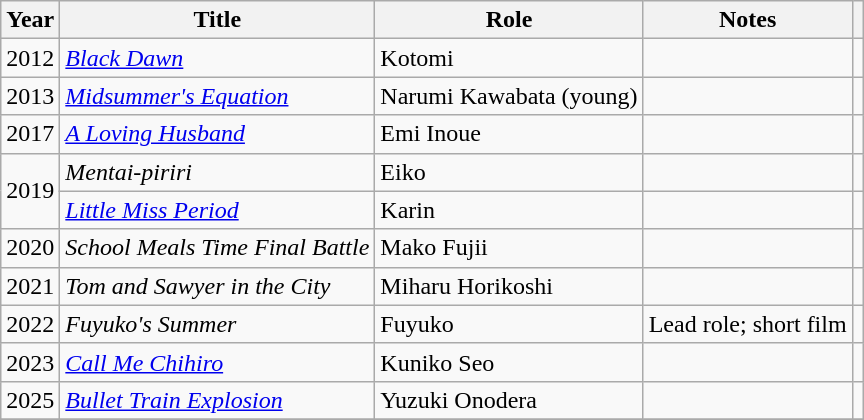<table class="wikitable sortable">
<tr>
<th>Year</th>
<th>Title</th>
<th>Role</th>
<th class="unsortable">Notes</th>
<th class="unsortable"></th>
</tr>
<tr>
<td>2012</td>
<td><em><a href='#'>Black Dawn</a></em></td>
<td>Kotomi</td>
<td></td>
<td></td>
</tr>
<tr>
<td>2013</td>
<td><em><a href='#'>Midsummer's Equation</a></em></td>
<td>Narumi Kawabata (young)</td>
<td></td>
<td></td>
</tr>
<tr>
<td>2017</td>
<td><em><a href='#'>A Loving Husband</a></em></td>
<td>Emi Inoue</td>
<td></td>
<td></td>
</tr>
<tr>
<td rowspan="2">2019</td>
<td><em>Mentai-piriri</em></td>
<td>Eiko</td>
<td></td>
<td></td>
</tr>
<tr>
<td><em><a href='#'>Little Miss Period</a></em></td>
<td>Karin</td>
<td></td>
<td></td>
</tr>
<tr>
<td>2020</td>
<td><em>School Meals Time Final Battle</em></td>
<td>Mako Fujii</td>
<td></td>
<td></td>
</tr>
<tr>
<td>2021</td>
<td><em>Tom and Sawyer in the City</em></td>
<td>Miharu Horikoshi</td>
<td></td>
<td></td>
</tr>
<tr>
<td>2022</td>
<td><em>Fuyuko's Summer</em></td>
<td>Fuyuko</td>
<td>Lead role; short film</td>
<td></td>
</tr>
<tr>
<td>2023</td>
<td><em><a href='#'>Call Me Chihiro</a></em></td>
<td>Kuniko Seo</td>
<td></td>
<td></td>
</tr>
<tr>
<td>2025</td>
<td><em><a href='#'>Bullet Train Explosion</a></em></td>
<td>Yuzuki Onodera</td>
<td></td>
<td></td>
</tr>
<tr>
</tr>
</table>
